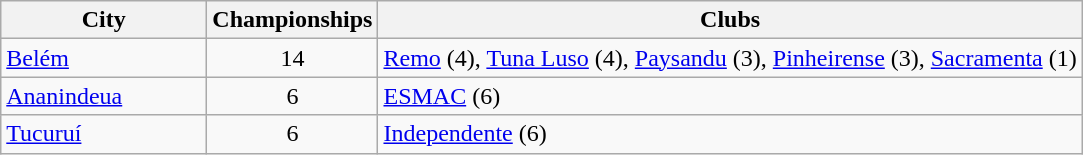<table class="wikitable">
<tr>
<th style="width:130px">City</th>
<th>Championships</th>
<th>Clubs</th>
</tr>
<tr>
<td> <a href='#'>Belém</a></td>
<td align="center">14</td>
<td><a href='#'>Remo</a> (4), <a href='#'>Tuna Luso</a> (4), <a href='#'>Paysandu</a> (3), <a href='#'>Pinheirense</a> (3), <a href='#'>Sacramenta</a> (1)</td>
</tr>
<tr>
<td> <a href='#'>Ananindeua</a></td>
<td align="center">6</td>
<td><a href='#'>ESMAC</a> (6)</td>
</tr>
<tr>
<td> <a href='#'>Tucuruí</a></td>
<td align="center">6</td>
<td><a href='#'>Independente</a> (6)</td>
</tr>
</table>
